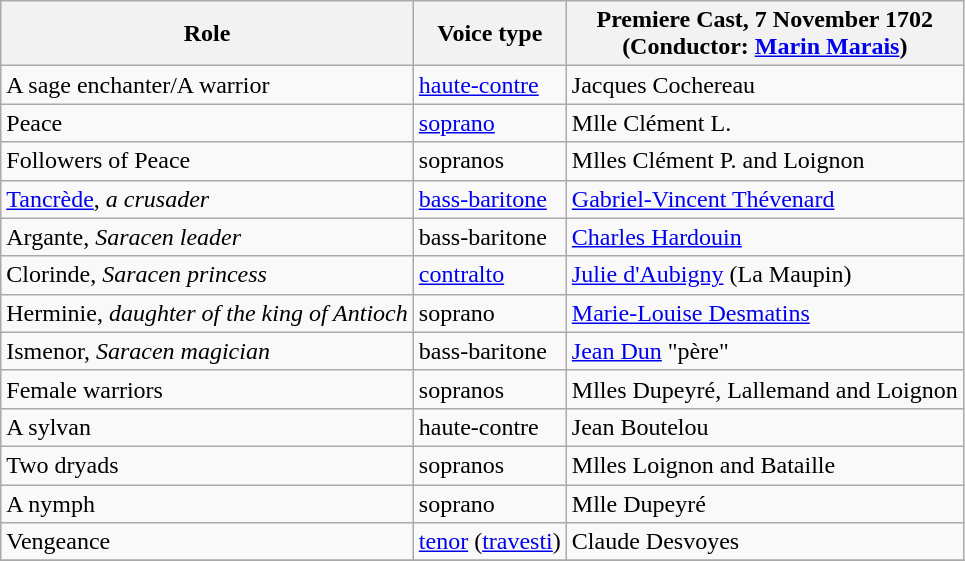<table class="wikitable">
<tr>
<th>Role</th>
<th>Voice type</th>
<th>Premiere Cast, 7 November 1702<br>(Conductor: <a href='#'>Marin&nbsp;Marais</a>)</th>
</tr>
<tr>
<td>A sage enchanter/A warrior</td>
<td><a href='#'>haute-contre</a></td>
<td>Jacques Cochereau</td>
</tr>
<tr>
<td>Peace</td>
<td><a href='#'>soprano</a></td>
<td>Mlle Clément L.</td>
</tr>
<tr>
<td>Followers of Peace</td>
<td>sopranos</td>
<td>Mlles Clément P. and Loignon</td>
</tr>
<tr>
<td><a href='#'>Tancrède</a>, <em>a crusader</em></td>
<td><a href='#'>bass-baritone</a></td>
<td><a href='#'>Gabriel-Vincent Thévenard</a></td>
</tr>
<tr>
<td>Argante, <em>Saracen leader</em></td>
<td>bass-baritone</td>
<td><a href='#'>Charles Hardouin</a></td>
</tr>
<tr>
<td>Clorinde, <em>Saracen princess</em></td>
<td><a href='#'>contralto</a></td>
<td><a href='#'>Julie d'Aubigny</a> (La Maupin)</td>
</tr>
<tr>
<td>Herminie, <em>daughter of the king of Antioch</em></td>
<td>soprano</td>
<td><a href='#'>Marie-Louise Desmatins</a></td>
</tr>
<tr>
<td>Ismenor, <em>Saracen magician</em></td>
<td>bass-baritone</td>
<td><a href='#'>Jean Dun</a> "père"</td>
</tr>
<tr>
<td>Female warriors</td>
<td>sopranos</td>
<td>Mlles Dupeyré, Lallemand and Loignon</td>
</tr>
<tr>
<td>A sylvan</td>
<td>haute-contre</td>
<td>Jean Boutelou</td>
</tr>
<tr>
<td>Two dryads</td>
<td>sopranos</td>
<td>Mlles Loignon and Bataille</td>
</tr>
<tr>
<td>A nymph</td>
<td>soprano</td>
<td>Mlle Dupeyré</td>
</tr>
<tr>
<td>Vengeance</td>
<td><a href='#'>tenor</a> (<a href='#'>travesti</a>)</td>
<td>Claude Desvoyes</td>
</tr>
<tr>
</tr>
</table>
